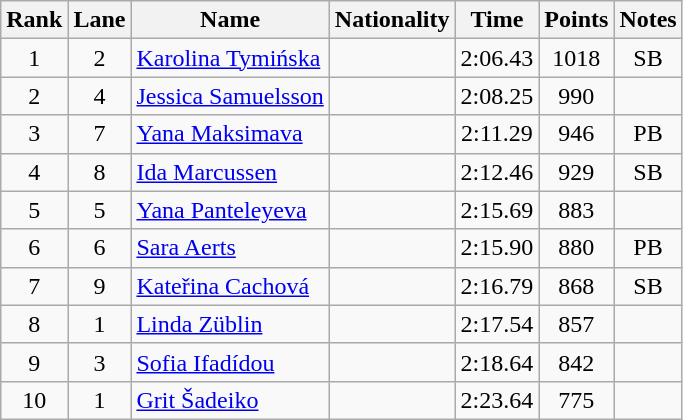<table class="wikitable sortable" style="text-align:center">
<tr>
<th>Rank</th>
<th>Lane</th>
<th>Name</th>
<th>Nationality</th>
<th>Time</th>
<th>Points</th>
<th>Notes</th>
</tr>
<tr>
<td>1</td>
<td>2</td>
<td align="left"><a href='#'>Karolina Tymińska</a></td>
<td align=left></td>
<td>2:06.43</td>
<td>1018</td>
<td>SB</td>
</tr>
<tr>
<td>2</td>
<td>4</td>
<td align="left"><a href='#'>Jessica Samuelsson</a></td>
<td align=left></td>
<td>2:08.25</td>
<td>990</td>
<td></td>
</tr>
<tr>
<td>3</td>
<td>7</td>
<td align="left"><a href='#'>Yana Maksimava</a></td>
<td align=left></td>
<td>2:11.29</td>
<td>946</td>
<td>PB</td>
</tr>
<tr>
<td>4</td>
<td>8</td>
<td align="left"><a href='#'>Ida Marcussen</a></td>
<td align=left></td>
<td>2:12.46</td>
<td>929</td>
<td>SB</td>
</tr>
<tr>
<td>5</td>
<td>5</td>
<td align="left"><a href='#'>Yana Panteleyeva</a></td>
<td align=left></td>
<td>2:15.69</td>
<td>883</td>
<td></td>
</tr>
<tr>
<td>6</td>
<td>6</td>
<td align="left"><a href='#'>Sara Aerts</a></td>
<td align=left></td>
<td>2:15.90</td>
<td>880</td>
<td>PB</td>
</tr>
<tr>
<td>7</td>
<td>9</td>
<td align="left"><a href='#'>Kateřina Cachová</a></td>
<td align=left></td>
<td>2:16.79</td>
<td>868</td>
<td>SB</td>
</tr>
<tr>
<td>8</td>
<td>1</td>
<td align="left"><a href='#'>Linda Züblin</a></td>
<td align=left></td>
<td>2:17.54</td>
<td>857</td>
<td></td>
</tr>
<tr>
<td>9</td>
<td>3</td>
<td align="left"><a href='#'>Sofia Ifadídou</a></td>
<td align=left></td>
<td>2:18.64</td>
<td>842</td>
<td></td>
</tr>
<tr>
<td>10</td>
<td>1</td>
<td align="left"><a href='#'>Grit Šadeiko</a></td>
<td align=left></td>
<td>2:23.64</td>
<td>775</td>
<td></td>
</tr>
</table>
